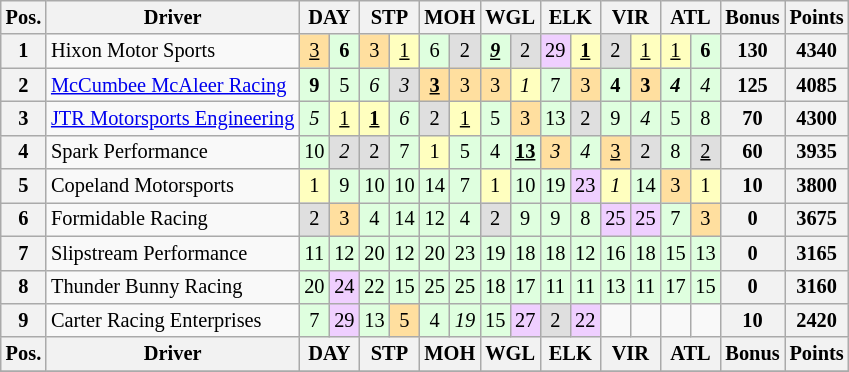<table class="wikitable" style="font-size:85%; text-align:center;">
<tr>
<th>Pos.</th>
<th>Driver</th>
<th colspan="2">DAY</th>
<th colspan="2">STP</th>
<th colspan="2">MOH</th>
<th colspan="2">WGL</th>
<th colspan="2">ELK</th>
<th colspan="2">VIR</th>
<th colspan="2">ATL</th>
<th>Bonus</th>
<th>Points</th>
</tr>
<tr>
<th>1</th>
<td align=left> Hixon Motor Sports</td>
<td style="background:#ffdf9f;"><u>3</u></td>
<td style="background:#dfffdf;"><strong>6</strong></td>
<td style="background:#ffdf9f;">3</td>
<td style="background:#ffffbf;"><u>1</u></td>
<td style="background:#dfffdf;">6</td>
<td style="background:#dfdfdf;">2</td>
<td style="background:#dfffdf;"><u><strong><em>9</em></strong></u></td>
<td style="background:#dfdfdf;">2</td>
<td style="background:#efcfff;">29</td>
<td style="background:#ffffbf;"><u><strong>1</strong></u></td>
<td style="background:#dfdfdf;">2</td>
<td style="background:#ffffbf;"><u>1</u></td>
<td style="background:#ffffbf;"><u>1</u></td>
<td style="background:#dfffdf;"><strong>6</strong></td>
<th>130</th>
<th>4340</th>
</tr>
<tr>
<th>2</th>
<td align=left> <a href='#'>McCumbee McAleer Racing</a></td>
<td style="background:#dfffdf;"><strong>9</strong></td>
<td style="background:#dfffdf;">5</td>
<td style="background:#dfffdf;"><em>6</em></td>
<td style="background:#dfdfdf;"><em>3</em></td>
<td style="background:#ffdf9f;"><u><strong>3</strong></u></td>
<td style="background:#ffdf9f;">3</td>
<td style="background:#ffdf9f;">3</td>
<td style="background:#ffffbf;"><em>1</em></td>
<td style="background:#dfffdf;">7</td>
<td style="background:#ffdf9f;">3</td>
<td style="background:#dfffdf;"><strong>4</strong></td>
<td style="background:#ffdf9f;"><strong>3</strong></td>
<td style="background:#dfffdf;"><strong><em>4</em></strong></td>
<td style="background:#dfffdf;"><em>4</em></td>
<th>125</th>
<th>4085</th>
</tr>
<tr>
<th>3</th>
<td align=left> <a href='#'>JTR Motorsports Engineering</a></td>
<td style="background:#dfffdf;"><em>5</em></td>
<td style="background:#ffffbf;"><u>1</u></td>
<td style="background:#ffffbf;"><u><strong>1</strong></u></td>
<td style="background:#dfffdf;"><em>6</em></td>
<td style="background:#dfdfdf;">2</td>
<td style="background:#ffffbf;"><u>1</u></td>
<td style="background:#dfffdf;">5</td>
<td style="background:#ffdf9f;">3</td>
<td style="background:#dfffdf;">13</td>
<td style="background:#dfdfdf;">2</td>
<td style="background:#dfffdf;">9</td>
<td style="background:#dfffdf;"><em>4</em></td>
<td style="background:#dfffdf;">5</td>
<td style="background:#dfffdf;">8</td>
<th>70</th>
<th>4300</th>
</tr>
<tr>
<th>4</th>
<td align=left> Spark Performance</td>
<td style="background:#dfffdf;">10</td>
<td style="background:#dfdfdf;"><em>2</em></td>
<td style="background:#dfdfdf;">2</td>
<td style="background:#dfffdf;">7</td>
<td style="background:#ffffbf;">1</td>
<td style="background:#dfffdf;">5</td>
<td style="background:#dfffdf;">4</td>
<td style="background:#dfffdf;"><u><strong>13</strong></u></td>
<td style="background:#ffdf9f;"><em>3</em></td>
<td style="background:#dfffdf;"><em>4</em></td>
<td style="background:#ffdf9f;"><u>3</u></td>
<td style="background:#dfdfdf;">2</td>
<td style="background:#dfffdf;">8</td>
<td style="background:#dfdfdf;"><u>2</u></td>
<th>60</th>
<th>3935</th>
</tr>
<tr>
<th>5</th>
<td align=left> Copeland Motorsports</td>
<td style="background:#ffffbf;">1</td>
<td style="background:#dfffdf;">9</td>
<td style="background:#dfffdf;">10</td>
<td style="background:#dfffdf;">10</td>
<td style="background:#dfffdf;">14</td>
<td style="background:#dfffdf;">7</td>
<td style="background:#ffffbf;">1</td>
<td style="background:#dfffdf;">10</td>
<td style="background:#dfffdf;">19</td>
<td style="background:#efcfff;">23</td>
<td style="background:#ffffbf;"><em>1</em></td>
<td style="background:#dfffdf;">14</td>
<td style="background:#ffdf9f;">3</td>
<td style="background:#ffffbf;">1</td>
<th>10</th>
<th>3800</th>
</tr>
<tr>
<th>6</th>
<td align=left> Formidable Racing</td>
<td style="background:#dfdfdf;">2</td>
<td style="background:#ffdf9f;">3</td>
<td style="background:#dfffdf;">4</td>
<td style="background:#dfffdf;">14</td>
<td style="background:#dfffdf;">12</td>
<td style="background:#dfffdf;">4</td>
<td style="background:#dfdfdf;">2</td>
<td style="background:#dfffdf;">9</td>
<td style="background:#dfffdf;">9</td>
<td style="background:#dfffdf;">8</td>
<td style="background:#efcfff;">25</td>
<td style="background:#efcfff;">25</td>
<td style="background:#dfffdf;">7</td>
<td style="background:#ffdf9f;">3</td>
<th>0</th>
<th>3675</th>
</tr>
<tr>
<th>7</th>
<td align=left> Slipstream Performance</td>
<td style="background:#dfffdf;">11</td>
<td style="background:#dfffdf;">12</td>
<td style="background:#dfffdf;">20</td>
<td style="background:#dfffdf;">12</td>
<td style="background:#dfffdf;">20</td>
<td style="background:#dfffdf;">23</td>
<td style="background:#dfffdf;">19</td>
<td style="background:#dfffdf;">18</td>
<td style="background:#dfffdf;">18</td>
<td style="background:#dfffdf;">12</td>
<td style="background:#dfffdf;">16</td>
<td style="background:#dfffdf;">18</td>
<td style="background:#dfffdf;">15</td>
<td style="background:#dfffdf;">13</td>
<th>0</th>
<th>3165</th>
</tr>
<tr>
<th>8</th>
<td align=left> Thunder Bunny Racing</td>
<td style="background:#dfffdf;">20</td>
<td style="background:#efcfff;">24</td>
<td style="background:#dfffdf;">22</td>
<td style="background:#dfffdf;">15</td>
<td style="background:#dfffdf;">25</td>
<td style="background:#dfffdf;">25</td>
<td style="background:#dfffdf;">18</td>
<td style="background:#dfffdf;">17</td>
<td style="background:#dfffdf;">11</td>
<td style="background:#dfffdf;">11</td>
<td style="background:#dfffdf;">13</td>
<td style="background:#dfffdf;">11</td>
<td style="background:#dfffdf;">17</td>
<td style="background:#dfffdf;">15</td>
<th>0</th>
<th>3160</th>
</tr>
<tr>
<th>9</th>
<td align=left> Carter Racing Enterprises</td>
<td style="background:#dfffdf;">7</td>
<td style="background:#efcfff;">29</td>
<td style="background:#dfffdf;">13</td>
<td style="background:#ffdf9f;">5</td>
<td style="background:#dfffdf;">4</td>
<td style="background:#dfffdf;"><em>19</em></td>
<td style="background:#dfffdf;">15</td>
<td style="background:#efcfff;">27</td>
<td style="background:#dfdfdf;">2</td>
<td style="background:#efcfff;">22</td>
<td></td>
<td></td>
<td></td>
<td></td>
<th>10</th>
<th>2420</th>
</tr>
<tr>
<th>Pos.</th>
<th>Driver</th>
<th colspan="2">DAY</th>
<th colspan="2">STP</th>
<th colspan="2">MOH</th>
<th colspan="2">WGL</th>
<th colspan="2">ELK</th>
<th colspan="2">VIR</th>
<th colspan="2">ATL</th>
<th>Bonus</th>
<th>Points</th>
</tr>
<tr>
</tr>
</table>
